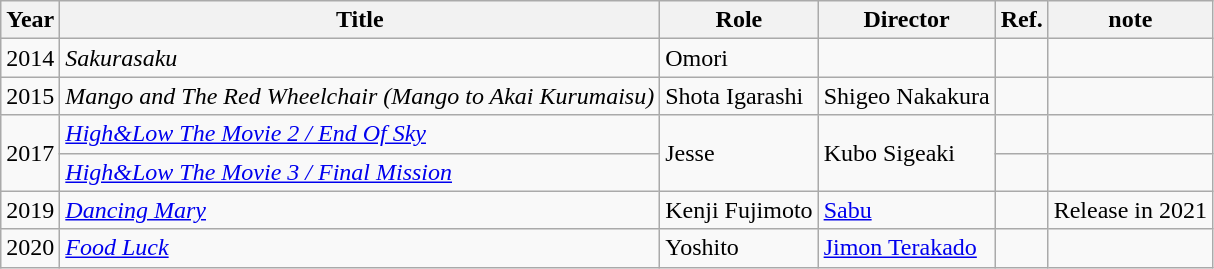<table class="wikitable">
<tr>
<th>Year</th>
<th>Title</th>
<th>Role</th>
<th>Director</th>
<th>Ref.</th>
<th>note</th>
</tr>
<tr>
<td>2014</td>
<td><em>Sakurasaku</em></td>
<td>Omori</td>
<td></td>
<td></td>
<td></td>
</tr>
<tr>
<td>2015</td>
<td><em>Mango and The Red Wheelchair (Mango to Akai Kurumaisu)</em></td>
<td>Shota Igarashi</td>
<td>Shigeo Nakakura</td>
<td></td>
<td></td>
</tr>
<tr>
<td rowspan="2">2017</td>
<td><em><a href='#'>High&Low The Movie 2 / End Of Sky</a></em></td>
<td rowspan="2">Jesse</td>
<td rowspan="2">Kubo Sigeaki</td>
<td></td>
<td></td>
</tr>
<tr>
<td><em><a href='#'>High&Low The Movie 3 / Final Mission</a></em></td>
<td></td>
<td></td>
</tr>
<tr>
<td>2019</td>
<td><em><a href='#'>Dancing Mary</a></em></td>
<td>Kenji Fujimoto</td>
<td><a href='#'>Sabu</a></td>
<td></td>
<td>Release in 2021</td>
</tr>
<tr>
<td>2020</td>
<td><em><a href='#'>Food Luck</a></em></td>
<td>Yoshito</td>
<td><a href='#'>Jimon Terakado</a></td>
<td></td>
<td></td>
</tr>
</table>
